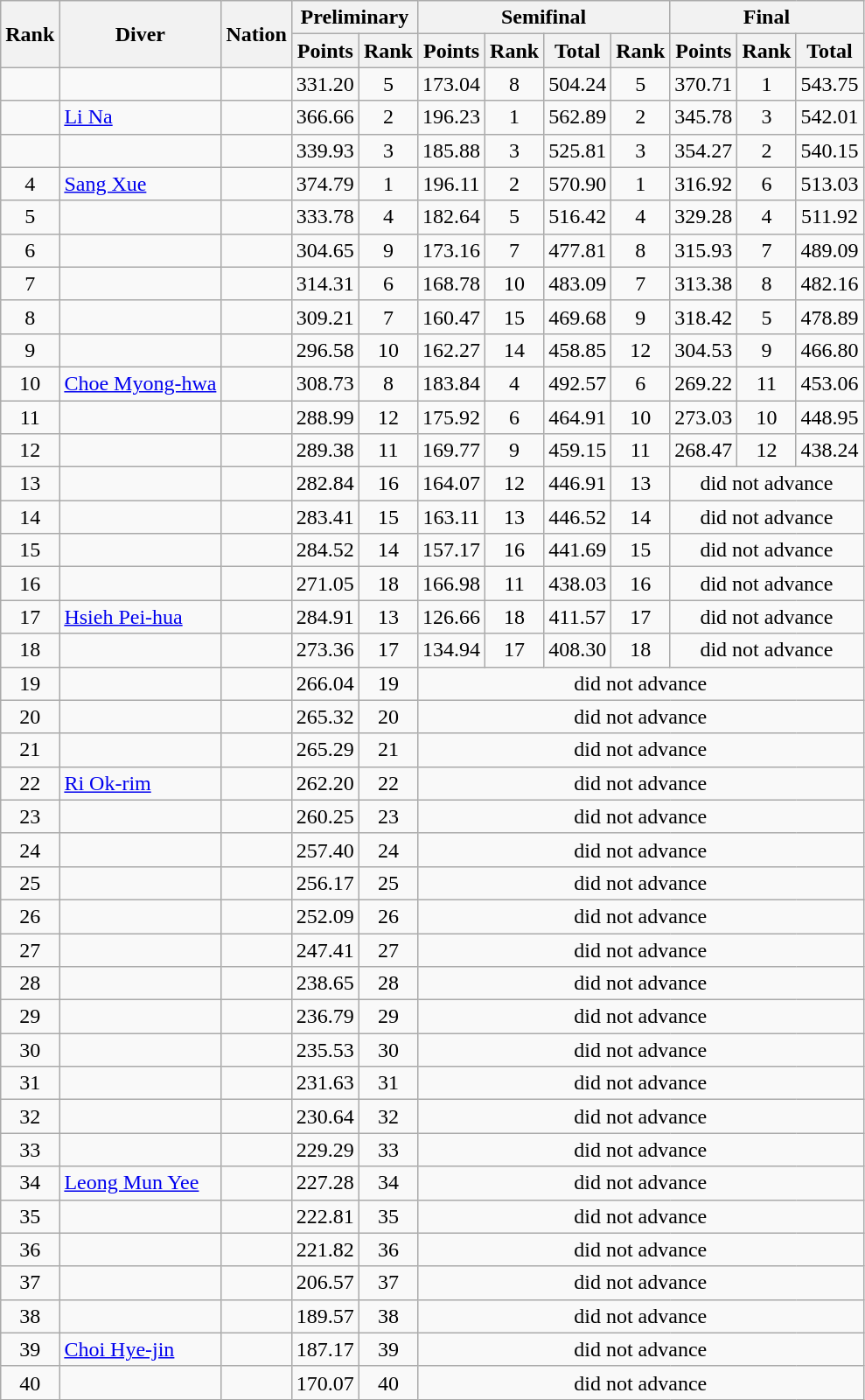<table class="wikitable sortable"  style="text-align:center">
<tr>
<th rowspan="2">Rank</th>
<th rowspan="2">Diver</th>
<th rowspan="2">Nation</th>
<th colspan="2">Preliminary</th>
<th colspan="4">Semifinal</th>
<th colspan="3">Final</th>
</tr>
<tr>
<th>Points</th>
<th>Rank</th>
<th>Points</th>
<th>Rank</th>
<th>Total</th>
<th>Rank</th>
<th>Points</th>
<th>Rank</th>
<th>Total</th>
</tr>
<tr>
<td></td>
<td align=left></td>
<td align=left></td>
<td>331.20</td>
<td>5</td>
<td>173.04</td>
<td>8</td>
<td>504.24</td>
<td>5</td>
<td>370.71</td>
<td>1</td>
<td>543.75</td>
</tr>
<tr>
<td></td>
<td align=left><a href='#'>Li Na</a></td>
<td align=left></td>
<td>366.66</td>
<td>2</td>
<td>196.23</td>
<td>1</td>
<td>562.89</td>
<td>2</td>
<td>345.78</td>
<td>3</td>
<td>542.01</td>
</tr>
<tr>
<td></td>
<td align=left></td>
<td align=left></td>
<td>339.93</td>
<td>3</td>
<td>185.88</td>
<td>3</td>
<td>525.81</td>
<td>3</td>
<td>354.27</td>
<td>2</td>
<td>540.15</td>
</tr>
<tr>
<td>4</td>
<td align=left><a href='#'>Sang Xue</a></td>
<td align=left></td>
<td>374.79</td>
<td>1</td>
<td>196.11</td>
<td>2</td>
<td>570.90</td>
<td>1</td>
<td>316.92</td>
<td>6</td>
<td>513.03</td>
</tr>
<tr>
<td>5</td>
<td align=left></td>
<td align=left></td>
<td>333.78</td>
<td>4</td>
<td>182.64</td>
<td>5</td>
<td>516.42</td>
<td>4</td>
<td>329.28</td>
<td>4</td>
<td>511.92</td>
</tr>
<tr>
<td>6</td>
<td align=left></td>
<td align=left></td>
<td>304.65</td>
<td>9</td>
<td>173.16</td>
<td>7</td>
<td>477.81</td>
<td>8</td>
<td>315.93</td>
<td>7</td>
<td>489.09</td>
</tr>
<tr>
<td>7</td>
<td align=left></td>
<td align=left></td>
<td>314.31</td>
<td>6</td>
<td>168.78</td>
<td>10</td>
<td>483.09</td>
<td>7</td>
<td>313.38</td>
<td>8</td>
<td>482.16</td>
</tr>
<tr>
<td>8</td>
<td align=left></td>
<td align=left></td>
<td>309.21</td>
<td>7</td>
<td>160.47</td>
<td>15</td>
<td>469.68</td>
<td>9</td>
<td>318.42</td>
<td>5</td>
<td>478.89</td>
</tr>
<tr>
<td>9</td>
<td align=left></td>
<td align=left></td>
<td>296.58</td>
<td>10</td>
<td>162.27</td>
<td>14</td>
<td>458.85</td>
<td>12</td>
<td>304.53</td>
<td>9</td>
<td>466.80</td>
</tr>
<tr>
<td>10</td>
<td align=left><a href='#'>Choe Myong-hwa</a></td>
<td align=left></td>
<td>308.73</td>
<td>8</td>
<td>183.84</td>
<td>4</td>
<td>492.57</td>
<td>6</td>
<td>269.22</td>
<td>11</td>
<td>453.06</td>
</tr>
<tr>
<td>11</td>
<td align=left></td>
<td align=left></td>
<td>288.99</td>
<td>12</td>
<td>175.92</td>
<td>6</td>
<td>464.91</td>
<td>10</td>
<td>273.03</td>
<td>10</td>
<td>448.95</td>
</tr>
<tr>
<td>12</td>
<td align=left></td>
<td align=left></td>
<td>289.38</td>
<td>11</td>
<td>169.77</td>
<td>9</td>
<td>459.15</td>
<td>11</td>
<td>268.47</td>
<td>12</td>
<td>438.24</td>
</tr>
<tr>
<td>13</td>
<td align=left></td>
<td align=left></td>
<td>282.84</td>
<td>16</td>
<td>164.07</td>
<td>12</td>
<td>446.91</td>
<td>13</td>
<td colspan=3>did not advance</td>
</tr>
<tr>
<td>14</td>
<td align=left></td>
<td align=left></td>
<td>283.41</td>
<td>15</td>
<td>163.11</td>
<td>13</td>
<td>446.52</td>
<td>14</td>
<td colspan=3>did not advance</td>
</tr>
<tr>
<td>15</td>
<td align=left></td>
<td align=left></td>
<td>284.52</td>
<td>14</td>
<td>157.17</td>
<td>16</td>
<td>441.69</td>
<td>15</td>
<td colspan=3>did not advance</td>
</tr>
<tr>
<td>16</td>
<td align=left></td>
<td align=left></td>
<td>271.05</td>
<td>18</td>
<td>166.98</td>
<td>11</td>
<td>438.03</td>
<td>16</td>
<td colspan=3>did not advance</td>
</tr>
<tr>
<td>17</td>
<td align=left><a href='#'>Hsieh Pei-hua</a></td>
<td align=left></td>
<td>284.91</td>
<td>13</td>
<td>126.66</td>
<td>18</td>
<td>411.57</td>
<td>17</td>
<td colspan=3>did not advance</td>
</tr>
<tr>
<td>18</td>
<td align=left></td>
<td align=left></td>
<td>273.36</td>
<td>17</td>
<td>134.94</td>
<td>17</td>
<td>408.30</td>
<td>18</td>
<td colspan=3>did not advance</td>
</tr>
<tr>
<td>19</td>
<td align=left></td>
<td align=left></td>
<td>266.04</td>
<td>19</td>
<td colspan=7>did not advance</td>
</tr>
<tr>
<td>20</td>
<td align=left></td>
<td align=left></td>
<td>265.32</td>
<td>20</td>
<td colspan=7>did not advance</td>
</tr>
<tr>
<td>21</td>
<td align=left></td>
<td align=left></td>
<td>265.29</td>
<td>21</td>
<td colspan=7>did not advance</td>
</tr>
<tr>
<td>22</td>
<td align=left><a href='#'>Ri Ok-rim</a></td>
<td align=left></td>
<td>262.20</td>
<td>22</td>
<td colspan=7>did not advance</td>
</tr>
<tr>
<td>23</td>
<td align=left></td>
<td align=left></td>
<td>260.25</td>
<td>23</td>
<td colspan=7>did not advance</td>
</tr>
<tr>
<td>24</td>
<td align=left></td>
<td align=left></td>
<td>257.40</td>
<td>24</td>
<td colspan=7>did not advance</td>
</tr>
<tr>
<td>25</td>
<td align=left></td>
<td align=left></td>
<td>256.17</td>
<td>25</td>
<td colspan=7>did not advance</td>
</tr>
<tr>
<td>26</td>
<td align=left></td>
<td align=left></td>
<td>252.09</td>
<td>26</td>
<td colspan=7>did not advance</td>
</tr>
<tr>
<td>27</td>
<td align=left></td>
<td align=left></td>
<td>247.41</td>
<td>27</td>
<td colspan=7>did not advance</td>
</tr>
<tr>
<td>28</td>
<td align=left></td>
<td align=left></td>
<td>238.65</td>
<td>28</td>
<td colspan=7>did not advance</td>
</tr>
<tr>
<td>29</td>
<td align=left></td>
<td align=left></td>
<td>236.79</td>
<td>29</td>
<td colspan=7>did not advance</td>
</tr>
<tr>
<td>30</td>
<td align=left></td>
<td align=left></td>
<td>235.53</td>
<td>30</td>
<td colspan=7>did not advance</td>
</tr>
<tr>
<td>31</td>
<td align=left></td>
<td align=left></td>
<td>231.63</td>
<td>31</td>
<td colspan=7>did not advance</td>
</tr>
<tr>
<td>32</td>
<td align=left></td>
<td align=left></td>
<td>230.64</td>
<td>32</td>
<td colspan=7>did not advance</td>
</tr>
<tr>
<td>33</td>
<td align=left></td>
<td align=left></td>
<td>229.29</td>
<td>33</td>
<td colspan=7>did not advance</td>
</tr>
<tr>
<td>34</td>
<td align=left><a href='#'>Leong Mun Yee</a></td>
<td align=left></td>
<td>227.28</td>
<td>34</td>
<td colspan=7>did not advance</td>
</tr>
<tr>
<td>35</td>
<td align=left></td>
<td align=left></td>
<td>222.81</td>
<td>35</td>
<td colspan=7>did not advance</td>
</tr>
<tr>
<td>36</td>
<td align=left></td>
<td align=left></td>
<td>221.82</td>
<td>36</td>
<td colspan=7>did not advance</td>
</tr>
<tr>
<td>37</td>
<td align=left></td>
<td align=left></td>
<td>206.57</td>
<td>37</td>
<td colspan=7>did not advance</td>
</tr>
<tr>
<td>38</td>
<td align=left></td>
<td align=left></td>
<td>189.57</td>
<td>38</td>
<td colspan=7>did not advance</td>
</tr>
<tr>
<td>39</td>
<td align=left><a href='#'>Choi Hye-jin</a></td>
<td align=left></td>
<td>187.17</td>
<td>39</td>
<td colspan=7>did not advance</td>
</tr>
<tr>
<td>40</td>
<td align=left></td>
<td align=left></td>
<td>170.07</td>
<td>40</td>
<td colspan=7>did not advance</td>
</tr>
</table>
